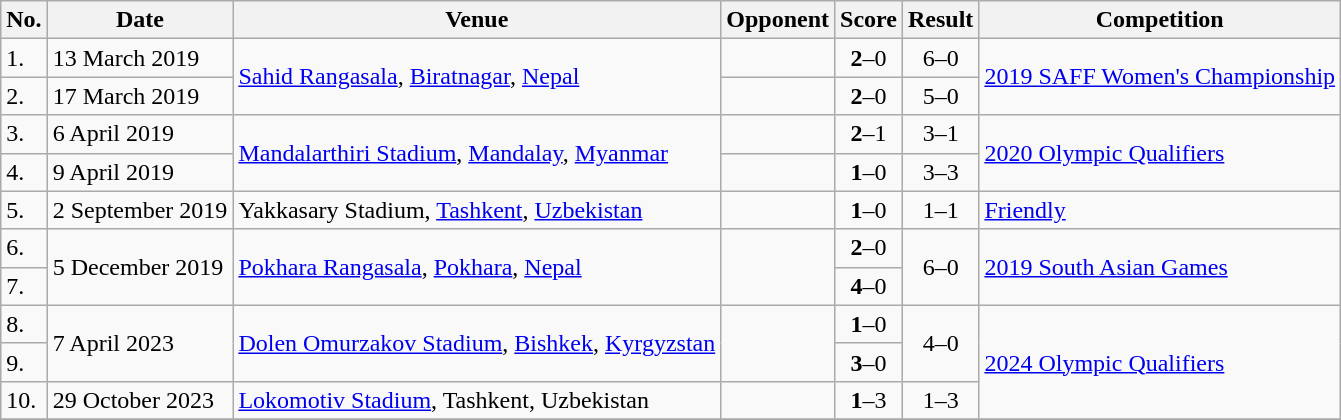<table class="wikitable">
<tr>
<th>No.</th>
<th>Date</th>
<th>Venue</th>
<th>Opponent</th>
<th>Score</th>
<th>Result</th>
<th>Competition</th>
</tr>
<tr>
<td>1.</td>
<td>13 March 2019</td>
<td rowspan=2><a href='#'>Sahid Rangasala</a>, <a href='#'>Biratnagar</a>, <a href='#'>Nepal</a></td>
<td></td>
<td align=center><strong>2</strong>–0</td>
<td align=center>6–0</td>
<td rowspan=2><a href='#'>2019 SAFF Women's Championship</a></td>
</tr>
<tr>
<td>2.</td>
<td>17 March 2019</td>
<td></td>
<td align=center><strong>2</strong>–0</td>
<td align=center>5–0</td>
</tr>
<tr>
<td>3.</td>
<td>6 April 2019</td>
<td rowspan=2><a href='#'>Mandalarthiri Stadium</a>, <a href='#'>Mandalay</a>, <a href='#'>Myanmar</a></td>
<td></td>
<td align=center><strong>2</strong>–1</td>
<td align=center>3–1</td>
<td rowspan=2><a href='#'>2020 Olympic Qualifiers</a></td>
</tr>
<tr>
<td>4.</td>
<td>9 April 2019</td>
<td></td>
<td align=center><strong>1</strong>–0</td>
<td align=center>3–3</td>
</tr>
<tr>
<td>5.</td>
<td>2 September 2019</td>
<td>Yakkasary Stadium, <a href='#'>Tashkent</a>, <a href='#'>Uzbekistan</a></td>
<td></td>
<td align=center><strong>1</strong>–0</td>
<td align=center>1–1</td>
<td><a href='#'>Friendly</a></td>
</tr>
<tr>
<td>6.</td>
<td rowspan=2>5 December 2019</td>
<td rowspan=2><a href='#'>Pokhara Rangasala</a>, <a href='#'>Pokhara</a>, <a href='#'>Nepal</a></td>
<td rowspan=2></td>
<td align=center><strong>2</strong>–0</td>
<td rowspan=2 align=center>6–0</td>
<td rowspan=2><a href='#'>2019 South Asian Games</a></td>
</tr>
<tr>
<td>7.</td>
<td align=center><strong>4</strong>–0</td>
</tr>
<tr>
<td>8.</td>
<td rowspan=2>7 April 2023</td>
<td rowspan=2><a href='#'>Dolen Omurzakov Stadium</a>, <a href='#'>Bishkek</a>, <a href='#'>Kyrgyzstan</a></td>
<td rowspan=2></td>
<td align=center><strong>1</strong>–0</td>
<td rowspan=2 align=center>4–0</td>
<td rowspan=3><a href='#'>2024 Olympic Qualifiers</a></td>
</tr>
<tr>
<td>9.</td>
<td align=center><strong>3</strong>–0</td>
</tr>
<tr>
<td>10.</td>
<td>29 October 2023</td>
<td><a href='#'>Lokomotiv Stadium</a>, Tashkent, Uzbekistan</td>
<td></td>
<td align=center><strong>1</strong>–3</td>
<td align=center>1–3</td>
</tr>
<tr>
</tr>
</table>
